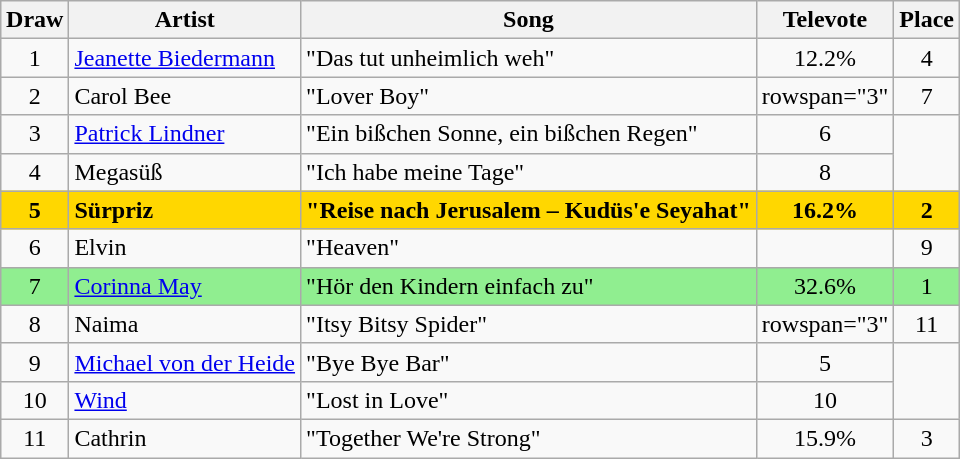<table class="sortable wikitable" style="margin: 1em auto 1em auto; text-align:center">
<tr>
<th>Draw</th>
<th>Artist</th>
<th>Song</th>
<th>Televote</th>
<th>Place</th>
</tr>
<tr>
<td>1</td>
<td align="left"><a href='#'>Jeanette Biedermann</a></td>
<td align="left">"Das tut unheimlich weh"</td>
<td>12.2%</td>
<td>4</td>
</tr>
<tr>
<td>2</td>
<td align="left">Carol Bee</td>
<td align="left">"Lover Boy"</td>
<td>rowspan="3" </td>
<td>7</td>
</tr>
<tr>
<td>3</td>
<td align="left"><a href='#'>Patrick Lindner</a></td>
<td align="left">"Ein bißchen Sonne, ein bißchen Regen"</td>
<td>6</td>
</tr>
<tr>
<td>4</td>
<td align="left">Megasüß</td>
<td align="left">"Ich habe meine Tage"</td>
<td>8</td>
</tr>
<tr style="font-weight:bold; background:gold;">
<td>5</td>
<td align="left">Sürpriz</td>
<td align="left">"Reise nach Jerusalem – Kudüs'e Seyahat"</td>
<td>16.2%</td>
<td>2</td>
</tr>
<tr>
<td>6</td>
<td align="left">Elvin</td>
<td align="left">"Heaven"</td>
<td></td>
<td>9</td>
</tr>
<tr style="background:#90EE90;">
<td>7</td>
<td align="left"><a href='#'>Corinna May</a></td>
<td align="left">"Hör den Kindern einfach zu"</td>
<td>32.6%</td>
<td>1</td>
</tr>
<tr>
<td>8</td>
<td align="left">Naima</td>
<td align="left">"Itsy Bitsy Spider"</td>
<td>rowspan="3" </td>
<td>11</td>
</tr>
<tr>
<td>9</td>
<td align="left"><a href='#'>Michael von der Heide</a></td>
<td align="left">"Bye Bye Bar"</td>
<td>5</td>
</tr>
<tr>
<td>10</td>
<td align="left"><a href='#'>Wind</a></td>
<td align="left">"Lost in Love"</td>
<td>10</td>
</tr>
<tr>
<td>11</td>
<td align="left">Cathrin</td>
<td align="left">"Together We're Strong"</td>
<td>15.9%</td>
<td>3</td>
</tr>
</table>
